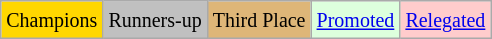<table class="wikitable">
<tr>
<td bgcolor=gold><small>Champions</small></td>
<td style="background:silver;"><small>Runners-up</small></td>
<td style="background:#deb678;"><small>Third Place</small></td>
<td style="background:#dfd;"><small><a href='#'>Promoted</a></small></td>
<td style="background:#fcc;"><small><a href='#'>Relegated</a></small></td>
</tr>
</table>
